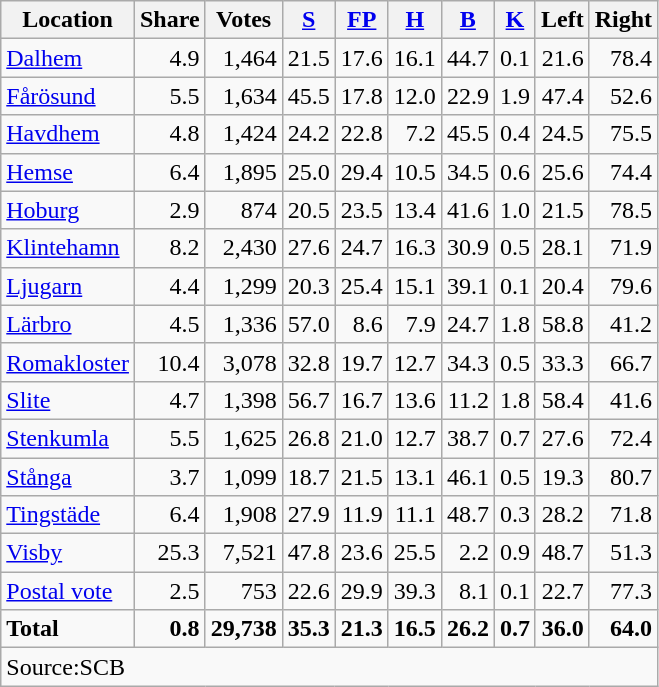<table class="wikitable sortable" style=text-align:right>
<tr>
<th>Location</th>
<th>Share</th>
<th>Votes</th>
<th><a href='#'>S</a></th>
<th><a href='#'>FP</a></th>
<th><a href='#'>H</a></th>
<th><a href='#'>B</a></th>
<th><a href='#'>K</a></th>
<th>Left</th>
<th>Right</th>
</tr>
<tr>
<td align=left><a href='#'>Dalhem</a></td>
<td>4.9</td>
<td>1,464</td>
<td>21.5</td>
<td>17.6</td>
<td>16.1</td>
<td>44.7</td>
<td>0.1</td>
<td>21.6</td>
<td>78.4</td>
</tr>
<tr>
<td align=left><a href='#'>Fårösund</a></td>
<td>5.5</td>
<td>1,634</td>
<td>45.5</td>
<td>17.8</td>
<td>12.0</td>
<td>22.9</td>
<td>1.9</td>
<td>47.4</td>
<td>52.6</td>
</tr>
<tr>
<td align=left><a href='#'>Havdhem</a></td>
<td>4.8</td>
<td>1,424</td>
<td>24.2</td>
<td>22.8</td>
<td>7.2</td>
<td>45.5</td>
<td>0.4</td>
<td>24.5</td>
<td>75.5</td>
</tr>
<tr>
<td align=left><a href='#'>Hemse</a></td>
<td>6.4</td>
<td>1,895</td>
<td>25.0</td>
<td>29.4</td>
<td>10.5</td>
<td>34.5</td>
<td>0.6</td>
<td>25.6</td>
<td>74.4</td>
</tr>
<tr>
<td align=left><a href='#'>Hoburg</a></td>
<td>2.9</td>
<td>874</td>
<td>20.5</td>
<td>23.5</td>
<td>13.4</td>
<td>41.6</td>
<td>1.0</td>
<td>21.5</td>
<td>78.5</td>
</tr>
<tr>
<td align=left><a href='#'>Klintehamn</a></td>
<td>8.2</td>
<td>2,430</td>
<td>27.6</td>
<td>24.7</td>
<td>16.3</td>
<td>30.9</td>
<td>0.5</td>
<td>28.1</td>
<td>71.9</td>
</tr>
<tr>
<td align=left><a href='#'>Ljugarn</a></td>
<td>4.4</td>
<td>1,299</td>
<td>20.3</td>
<td>25.4</td>
<td>15.1</td>
<td>39.1</td>
<td>0.1</td>
<td>20.4</td>
<td>79.6</td>
</tr>
<tr>
<td align=left><a href='#'>Lärbro</a></td>
<td>4.5</td>
<td>1,336</td>
<td>57.0</td>
<td>8.6</td>
<td>7.9</td>
<td>24.7</td>
<td>1.8</td>
<td>58.8</td>
<td>41.2</td>
</tr>
<tr>
<td align=left><a href='#'>Romakloster</a></td>
<td>10.4</td>
<td>3,078</td>
<td>32.8</td>
<td>19.7</td>
<td>12.7</td>
<td>34.3</td>
<td>0.5</td>
<td>33.3</td>
<td>66.7</td>
</tr>
<tr>
<td align=left><a href='#'>Slite</a></td>
<td>4.7</td>
<td>1,398</td>
<td>56.7</td>
<td>16.7</td>
<td>13.6</td>
<td>11.2</td>
<td>1.8</td>
<td>58.4</td>
<td>41.6</td>
</tr>
<tr>
<td align=left><a href='#'>Stenkumla</a></td>
<td>5.5</td>
<td>1,625</td>
<td>26.8</td>
<td>21.0</td>
<td>12.7</td>
<td>38.7</td>
<td>0.7</td>
<td>27.6</td>
<td>72.4</td>
</tr>
<tr>
<td align=left><a href='#'>Stånga</a></td>
<td>3.7</td>
<td>1,099</td>
<td>18.7</td>
<td>21.5</td>
<td>13.1</td>
<td>46.1</td>
<td>0.5</td>
<td>19.3</td>
<td>80.7</td>
</tr>
<tr>
<td align=left><a href='#'>Tingstäde</a></td>
<td>6.4</td>
<td>1,908</td>
<td>27.9</td>
<td>11.9</td>
<td>11.1</td>
<td>48.7</td>
<td>0.3</td>
<td>28.2</td>
<td>71.8</td>
</tr>
<tr>
<td align=left><a href='#'>Visby</a></td>
<td>25.3</td>
<td>7,521</td>
<td>47.8</td>
<td>23.6</td>
<td>25.5</td>
<td>2.2</td>
<td>0.9</td>
<td>48.7</td>
<td>51.3</td>
</tr>
<tr>
<td align=left><a href='#'>Postal vote</a></td>
<td>2.5</td>
<td>753</td>
<td>22.6</td>
<td>29.9</td>
<td>39.3</td>
<td>8.1</td>
<td>0.1</td>
<td>22.7</td>
<td>77.3</td>
</tr>
<tr>
<td align=left><strong>Total</strong></td>
<td><strong>0.8</strong></td>
<td><strong>29,738</strong></td>
<td><strong>35.3</strong></td>
<td><strong>21.3</strong></td>
<td><strong>16.5</strong></td>
<td><strong>26.2</strong></td>
<td><strong>0.7</strong></td>
<td><strong>36.0</strong></td>
<td><strong>64.0</strong></td>
</tr>
<tr>
<td align=left colspan=10>Source:SCB </td>
</tr>
</table>
